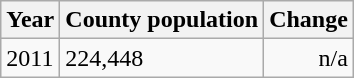<table class="wikitable">
<tr>
<th>Year</th>
<th>County population</th>
<th>Change</th>
</tr>
<tr>
<td>2011</td>
<td>224,448</td>
<td align="right">n/a</td>
</tr>
</table>
